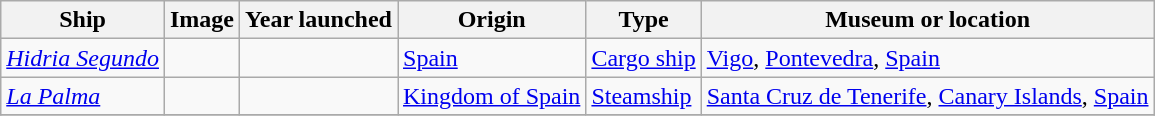<table class="wikitable sortable">
<tr>
<th>Ship</th>
<th>Image</th>
<th>Year launched</th>
<th>Origin</th>
<th>Type</th>
<th>Museum or location</th>
</tr>
<tr>
<td data-sort-value=Hidria Segundo><a href='#'><em>Hidria Segundo</em></a></td>
<td></td>
<td></td>
<td> <a href='#'>Spain</a></td>
<td><a href='#'>Cargo ship</a></td>
<td><a href='#'>Vigo</a>, <a href='#'>Pontevedra</a>, <a href='#'>Spain</a></td>
</tr>
<tr>
<td data-sort-value=La Palma><a href='#'><em>La Palma</em></a></td>
<td></td>
<td></td>
<td> <a href='#'>Kingdom of Spain</a></td>
<td><a href='#'>Steamship</a></td>
<td><a href='#'>Santa Cruz de Tenerife</a>, <a href='#'>Canary Islands</a>, <a href='#'>Spain</a></td>
</tr>
<tr>
</tr>
</table>
